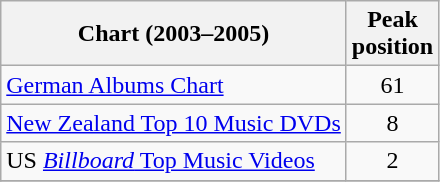<table class="wikitable sortable">
<tr>
<th>Chart (2003–2005)</th>
<th>Peak<br>position</th>
</tr>
<tr>
<td><a href='#'>German Albums Chart</a></td>
<td align="center">61</td>
</tr>
<tr>
<td><a href='#'>New Zealand Top 10 Music DVDs</a></td>
<td align="center">8</td>
</tr>
<tr>
<td>US <a href='#'><em>Billboard</em> Top Music Videos</a></td>
<td align="center">2</td>
</tr>
<tr>
</tr>
</table>
